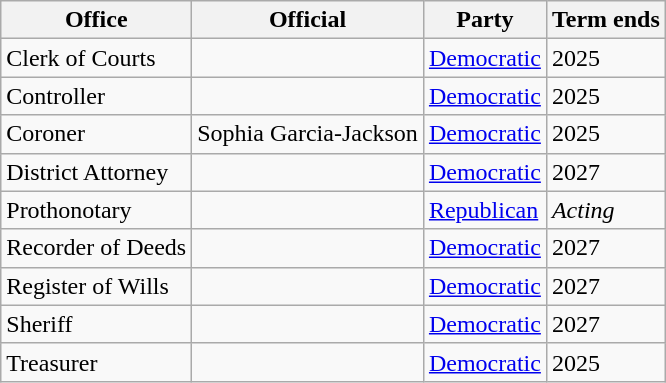<table class="sortable wikitable">
<tr>
<th>Office</th>
<th>Official</th>
<th>Party</th>
<th>Term ends</th>
</tr>
<tr>
<td>Clerk of Courts</td>
<td></td>
<td><a href='#'>Democratic</a></td>
<td>2025</td>
</tr>
<tr>
<td>Controller</td>
<td></td>
<td><a href='#'>Democratic</a></td>
<td>2025</td>
</tr>
<tr>
<td>Coroner</td>
<td>Sophia Garcia-Jackson</td>
<td><a href='#'>Democratic</a></td>
<td>2025</td>
</tr>
<tr>
<td>District Attorney</td>
<td></td>
<td><a href='#'>Democratic</a></td>
<td>2027</td>
</tr>
<tr>
<td>Prothonotary</td>
<td></td>
<td><a href='#'>Republican</a></td>
<td><em>Acting</em></td>
</tr>
<tr>
<td>Recorder of Deeds</td>
<td></td>
<td><a href='#'>Democratic</a></td>
<td>2027</td>
</tr>
<tr>
<td>Register of Wills</td>
<td></td>
<td><a href='#'>Democratic</a></td>
<td>2027</td>
</tr>
<tr>
<td>Sheriff</td>
<td></td>
<td><a href='#'>Democratic</a></td>
<td>2027</td>
</tr>
<tr>
<td>Treasurer</td>
<td></td>
<td><a href='#'>Democratic</a></td>
<td>2025</td>
</tr>
</table>
